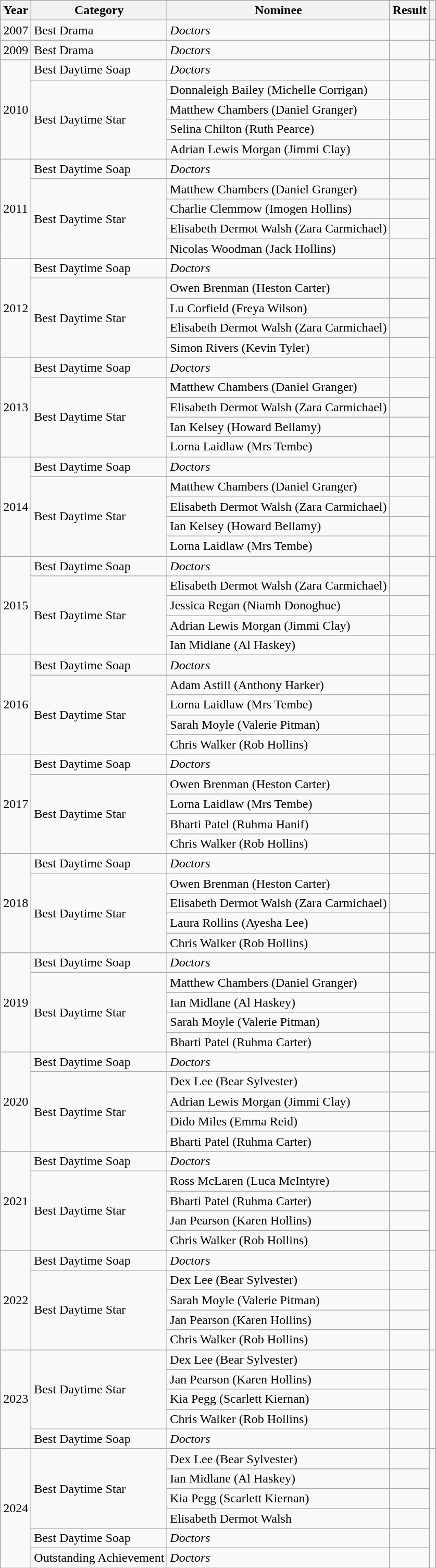<table class="wikitable">
<tr>
<th>Year</th>
<th>Category</th>
<th>Nominee</th>
<th>Result</th>
<th></th>
</tr>
<tr>
<td>2007</td>
<td>Best Drama</td>
<td><em>Doctors</em></td>
<td></td>
<td align="center"></td>
</tr>
<tr>
<td>2009</td>
<td>Best Drama</td>
<td><em>Doctors</em></td>
<td></td>
<td align="center"></td>
</tr>
<tr>
<td rowspan="5">2010</td>
<td>Best Daytime Soap</td>
<td><em>Doctors</em></td>
<td></td>
<td align="center" rowspan="5"></td>
</tr>
<tr>
<td rowspan="4">Best Daytime Star</td>
<td>Donnaleigh Bailey (Michelle Corrigan)</td>
<td></td>
</tr>
<tr>
<td>Matthew Chambers (Daniel Granger)</td>
<td></td>
</tr>
<tr>
<td>Selina Chilton (Ruth Pearce)</td>
<td></td>
</tr>
<tr>
<td>Adrian Lewis Morgan (Jimmi Clay)</td>
<td></td>
</tr>
<tr>
<td rowspan="5">2011</td>
<td>Best Daytime Soap</td>
<td><em>Doctors</em></td>
<td></td>
<td align="center" rowspan="5"></td>
</tr>
<tr>
<td rowspan="4">Best Daytime Star</td>
<td>Matthew Chambers (Daniel Granger)</td>
<td></td>
</tr>
<tr>
<td>Charlie Clemmow (Imogen Hollins)</td>
<td></td>
</tr>
<tr>
<td>Elisabeth Dermot Walsh (Zara Carmichael)</td>
<td></td>
</tr>
<tr>
<td>Nicolas Woodman (Jack Hollins)</td>
<td></td>
</tr>
<tr>
<td rowspan="5">2012</td>
<td>Best Daytime Soap</td>
<td><em>Doctors</em></td>
<td></td>
<td align="center" rowspan="5"></td>
</tr>
<tr>
<td rowspan="4">Best Daytime Star</td>
<td>Owen Brenman (Heston Carter)</td>
<td></td>
</tr>
<tr>
<td>Lu Corfield (Freya Wilson)</td>
<td></td>
</tr>
<tr>
<td>Elisabeth Dermot Walsh (Zara Carmichael)</td>
<td></td>
</tr>
<tr>
<td>Simon Rivers (Kevin Tyler)</td>
<td></td>
</tr>
<tr>
<td rowspan="5">2013</td>
<td>Best Daytime Soap</td>
<td><em>Doctors</em></td>
<td></td>
<td align="center" rowspan="5"></td>
</tr>
<tr>
<td rowspan="4">Best Daytime Star</td>
<td>Matthew Chambers (Daniel Granger)</td>
<td></td>
</tr>
<tr>
<td>Elisabeth Dermot Walsh (Zara Carmichael)</td>
<td></td>
</tr>
<tr>
<td>Ian Kelsey (Howard Bellamy)</td>
<td></td>
</tr>
<tr>
<td>Lorna Laidlaw (Mrs Tembe)</td>
<td></td>
</tr>
<tr>
<td rowspan="5">2014</td>
<td>Best Daytime Soap</td>
<td><em>Doctors</em></td>
<td></td>
<td align="center" rowspan="5"></td>
</tr>
<tr>
<td rowspan="4">Best Daytime Star</td>
<td>Matthew Chambers (Daniel Granger)</td>
<td></td>
</tr>
<tr>
<td>Elisabeth Dermot Walsh (Zara Carmichael)</td>
<td></td>
</tr>
<tr>
<td>Ian Kelsey (Howard Bellamy)</td>
<td></td>
</tr>
<tr>
<td>Lorna Laidlaw (Mrs Tembe)</td>
<td></td>
</tr>
<tr>
<td rowspan="5">2015</td>
<td>Best Daytime Soap</td>
<td><em>Doctors</em></td>
<td></td>
<td align="center" rowspan="5"></td>
</tr>
<tr>
<td rowspan="4">Best Daytime Star</td>
<td>Elisabeth Dermot Walsh (Zara Carmichael)</td>
<td></td>
</tr>
<tr>
<td>Jessica Regan (Niamh Donoghue)</td>
<td></td>
</tr>
<tr>
<td>Adrian Lewis Morgan (Jimmi Clay)</td>
<td></td>
</tr>
<tr>
<td>Ian Midlane (Al Haskey)</td>
<td></td>
</tr>
<tr>
<td rowspan="5">2016</td>
<td>Best Daytime Soap</td>
<td><em>Doctors</em></td>
<td></td>
<td align="center" rowspan="5"></td>
</tr>
<tr>
<td rowspan="4">Best Daytime Star</td>
<td>Adam Astill (Anthony Harker)</td>
<td></td>
</tr>
<tr>
<td>Lorna Laidlaw (Mrs Tembe)</td>
<td></td>
</tr>
<tr>
<td>Sarah Moyle (Valerie Pitman)</td>
<td></td>
</tr>
<tr>
<td>Chris Walker (Rob Hollins)</td>
<td></td>
</tr>
<tr>
<td rowspan="5">2017</td>
<td>Best Daytime Soap</td>
<td><em>Doctors</em></td>
<td></td>
<td align="center" rowspan="5"></td>
</tr>
<tr>
<td rowspan="4">Best Daytime Star</td>
<td>Owen Brenman (Heston Carter)</td>
<td></td>
</tr>
<tr>
<td>Lorna Laidlaw (Mrs Tembe)</td>
<td></td>
</tr>
<tr>
<td>Bharti Patel (Ruhma Hanif)</td>
<td></td>
</tr>
<tr>
<td>Chris Walker (Rob Hollins)</td>
<td></td>
</tr>
<tr>
<td rowspan="5">2018</td>
<td>Best Daytime Soap</td>
<td><em>Doctors</em></td>
<td></td>
<td align="center" rowspan="5"></td>
</tr>
<tr>
<td rowspan="4">Best Daytime Star</td>
<td>Owen Brenman (Heston Carter)</td>
<td></td>
</tr>
<tr>
<td>Elisabeth Dermot Walsh (Zara Carmichael)</td>
<td></td>
</tr>
<tr>
<td>Laura Rollins (Ayesha Lee)</td>
<td></td>
</tr>
<tr>
<td>Chris Walker (Rob Hollins)</td>
<td></td>
</tr>
<tr>
<td rowspan="5">2019</td>
<td>Best Daytime Soap</td>
<td><em>Doctors</em></td>
<td></td>
<td align="center" rowspan="5"></td>
</tr>
<tr>
<td rowspan="4">Best Daytime Star</td>
<td>Matthew Chambers (Daniel Granger)</td>
<td></td>
</tr>
<tr>
<td>Ian Midlane (Al Haskey)</td>
<td></td>
</tr>
<tr>
<td>Sarah Moyle (Valerie Pitman)</td>
<td></td>
</tr>
<tr>
<td>Bharti Patel (Ruhma Carter)</td>
<td></td>
</tr>
<tr>
<td rowspan="5">2020</td>
<td>Best Daytime Soap</td>
<td><em>Doctors</em></td>
<td></td>
<td align="center" rowspan="5"></td>
</tr>
<tr>
<td rowspan="4">Best Daytime Star</td>
<td>Dex Lee (Bear Sylvester)</td>
<td></td>
</tr>
<tr>
<td>Adrian Lewis Morgan (Jimmi Clay)</td>
<td></td>
</tr>
<tr>
<td>Dido Miles (Emma Reid)</td>
<td></td>
</tr>
<tr>
<td>Bharti Patel (Ruhma Carter)</td>
<td></td>
</tr>
<tr>
<td rowspan="5">2021</td>
<td>Best Daytime Soap</td>
<td><em>Doctors</em></td>
<td></td>
<td rowspan="5" align="center"></td>
</tr>
<tr>
<td rowspan="4">Best Daytime Star</td>
<td>Ross McLaren (Luca McIntyre)</td>
<td></td>
</tr>
<tr>
<td>Bharti Patel (Ruhma Carter)</td>
<td></td>
</tr>
<tr>
<td>Jan Pearson (Karen Hollins)</td>
<td></td>
</tr>
<tr>
<td>Chris Walker (Rob Hollins)</td>
<td></td>
</tr>
<tr>
<td rowspan="5">2022</td>
<td>Best Daytime Soap</td>
<td><em>Doctors</em></td>
<td></td>
<td rowspan="5" align="center"></td>
</tr>
<tr>
<td rowspan="4">Best Daytime Star</td>
<td>Dex Lee (Bear Sylvester)</td>
<td></td>
</tr>
<tr>
<td>Sarah Moyle (Valerie Pitman)</td>
<td></td>
</tr>
<tr>
<td>Jan Pearson (Karen Hollins)</td>
<td></td>
</tr>
<tr>
<td>Chris Walker (Rob Hollins)</td>
<td></td>
</tr>
<tr>
<td rowspan="5">2023</td>
<td rowspan="4">Best Daytime Star</td>
<td>Dex Lee (Bear Sylvester)</td>
<td></td>
<td rowspan="5" align="center"></td>
</tr>
<tr>
<td>Jan Pearson (Karen Hollins)</td>
<td></td>
</tr>
<tr>
<td>Kia Pegg (Scarlett Kiernan)</td>
<td></td>
</tr>
<tr>
<td>Chris Walker (Rob Hollins)</td>
<td></td>
</tr>
<tr>
<td>Best Daytime Soap</td>
<td><em>Doctors</em></td>
<td></td>
</tr>
<tr>
<td rowspan="6">2024</td>
<td rowspan="4">Best Daytime Star</td>
<td>Dex Lee (Bear Sylvester)</td>
<td></td>
<td rowspan="6" align="center"></td>
</tr>
<tr>
<td>Ian Midlane (Al Haskey)</td>
<td></td>
</tr>
<tr>
<td>Kia Pegg (Scarlett Kiernan)</td>
<td></td>
</tr>
<tr>
<td>Elisabeth Dermot Walsh</td>
<td></td>
</tr>
<tr>
<td>Best Daytime Soap</td>
<td><em>Doctors</em></td>
<td></td>
</tr>
<tr>
<td>Outstanding Achievement</td>
<td><em>Doctors</em></td>
<td></td>
</tr>
</table>
